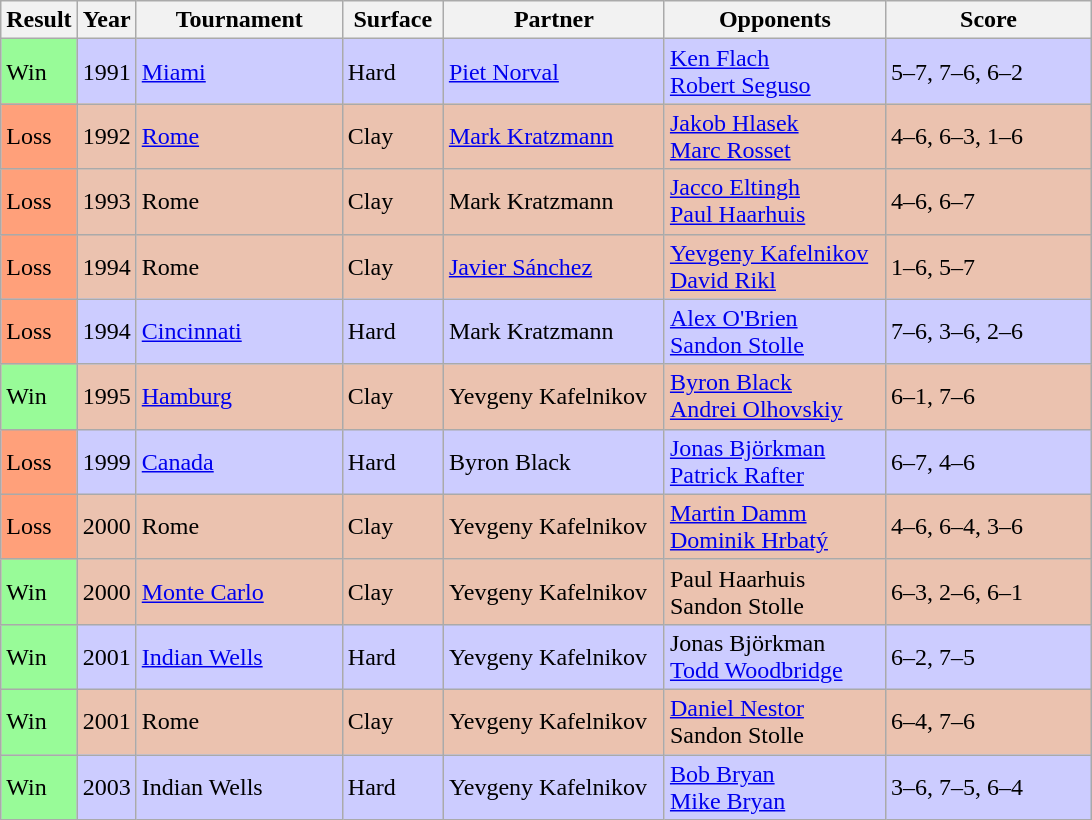<table class="sortable wikitable">
<tr>
<th style="width:40px">Result</th>
<th style="width:30px">Year</th>
<th style="width:130px">Tournament</th>
<th style="width:60px">Surface</th>
<th style="width:140px">Partner</th>
<th style="width:140px">Opponents</th>
<th style="width:130px" class="unsortable">Score</th>
</tr>
<tr bgcolor=ccccff>
<td style="background:#98fb98;">Win</td>
<td>1991</td>
<td><a href='#'>Miami</a></td>
<td>Hard</td>
<td> <a href='#'>Piet Norval</a></td>
<td> <a href='#'>Ken Flach</a><br> <a href='#'>Robert Seguso</a></td>
<td>5–7, 7–6, 6–2</td>
</tr>
<tr bgcolor=EBC2AF>
<td style="background:#ffa07a;">Loss</td>
<td>1992</td>
<td><a href='#'>Rome</a></td>
<td>Clay</td>
<td> <a href='#'>Mark Kratzmann</a></td>
<td> <a href='#'>Jakob Hlasek</a><br> <a href='#'>Marc Rosset</a></td>
<td>4–6, 6–3, 1–6</td>
</tr>
<tr bgcolor=EBC2AF>
<td style="background:#ffa07a;">Loss</td>
<td>1993</td>
<td>Rome</td>
<td>Clay</td>
<td> Mark Kratzmann</td>
<td> <a href='#'>Jacco Eltingh</a><br> <a href='#'>Paul Haarhuis</a></td>
<td>4–6, 6–7</td>
</tr>
<tr bgcolor=EBC2AF>
<td style="background:#ffa07a;">Loss</td>
<td>1994</td>
<td>Rome</td>
<td>Clay</td>
<td> <a href='#'>Javier Sánchez</a></td>
<td> <a href='#'>Yevgeny Kafelnikov</a><br> <a href='#'>David Rikl</a></td>
<td>1–6, 5–7</td>
</tr>
<tr bgcolor=ccccff>
<td style="background:#ffa07a;">Loss</td>
<td>1994</td>
<td><a href='#'>Cincinnati</a></td>
<td>Hard</td>
<td> Mark Kratzmann</td>
<td> <a href='#'>Alex O'Brien</a><br> <a href='#'>Sandon Stolle</a></td>
<td>7–6, 3–6, 2–6</td>
</tr>
<tr bgcolor=EBC2AF>
<td style="background:#98fb98;">Win</td>
<td>1995</td>
<td><a href='#'>Hamburg</a></td>
<td>Clay</td>
<td> Yevgeny Kafelnikov</td>
<td> <a href='#'>Byron Black</a><br> <a href='#'>Andrei Olhovskiy</a></td>
<td>6–1, 7–6</td>
</tr>
<tr bgcolor=ccccff>
<td style="background:#ffa07a;">Loss</td>
<td>1999</td>
<td><a href='#'>Canada</a></td>
<td>Hard</td>
<td> Byron Black</td>
<td> <a href='#'>Jonas Björkman</a><br> <a href='#'>Patrick Rafter</a></td>
<td>6–7, 4–6</td>
</tr>
<tr bgcolor=EBC2AF>
<td style="background:#ffa07a;">Loss</td>
<td>2000</td>
<td>Rome</td>
<td>Clay</td>
<td> Yevgeny Kafelnikov</td>
<td> <a href='#'>Martin Damm</a><br> <a href='#'>Dominik Hrbatý</a></td>
<td>4–6, 6–4, 3–6</td>
</tr>
<tr bgcolor=EBC2AF>
<td style="background:#98fb98;">Win</td>
<td>2000</td>
<td><a href='#'>Monte Carlo</a></td>
<td>Clay</td>
<td> Yevgeny Kafelnikov</td>
<td> Paul Haarhuis<br> Sandon Stolle</td>
<td>6–3, 2–6, 6–1</td>
</tr>
<tr bgcolor=ccccff>
<td style="background:#98fb98;">Win</td>
<td>2001</td>
<td><a href='#'>Indian Wells</a></td>
<td>Hard</td>
<td> Yevgeny Kafelnikov</td>
<td> Jonas Björkman<br> <a href='#'>Todd Woodbridge</a></td>
<td>6–2, 7–5</td>
</tr>
<tr bgcolor=EBC2AF>
<td style="background:#98fb98;">Win</td>
<td>2001</td>
<td>Rome</td>
<td>Clay</td>
<td> Yevgeny Kafelnikov</td>
<td> <a href='#'>Daniel Nestor</a><br> Sandon Stolle</td>
<td>6–4, 7–6</td>
</tr>
<tr bgcolor=ccccff>
<td style="background:#98fb98;">Win</td>
<td>2003</td>
<td>Indian Wells</td>
<td>Hard</td>
<td> Yevgeny Kafelnikov</td>
<td> <a href='#'>Bob Bryan</a><br> <a href='#'>Mike Bryan</a></td>
<td>3–6, 7–5, 6–4</td>
</tr>
</table>
